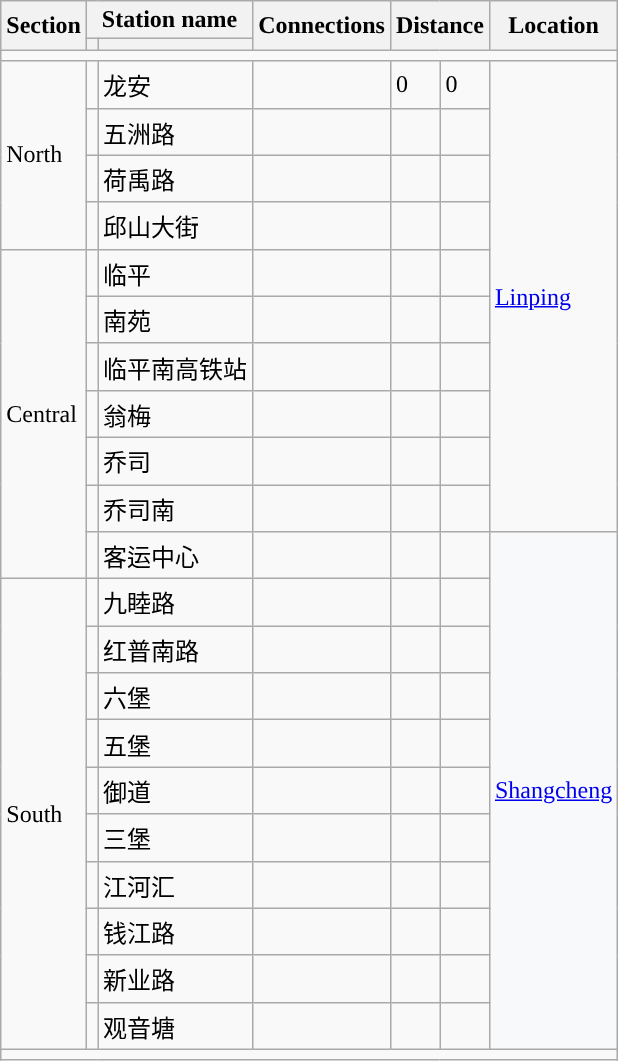<table class="wikitable">
<tr>
<th rowspan="2">Section</th>
<th colspan="2">Station name</th>
<th rowspan="2">Connections</th>
<th colspan="2" rowspan="2">Distance<br></th>
<th rowspan="2">Location</th>
</tr>
<tr>
<th></th>
<th></th>
</tr>
<tr style="background:#">
<td colspan = "7"></td>
</tr>
<tr>
<td rowspan="4">North</td>
<td></td>
<td><span>龙安</span></td>
<td></td>
<td>0</td>
<td>0</td>
<td rowspan="10"><a href='#'>Linping</a></td>
</tr>
<tr>
<td></td>
<td><span>五洲路</span></td>
<td></td>
<td></td>
<td></td>
</tr>
<tr>
<td></td>
<td><span>荷禹路</span></td>
<td></td>
<td></td>
<td></td>
</tr>
<tr>
<td></td>
<td><span>邱山大街</span></td>
<td></td>
<td></td>
<td></td>
</tr>
<tr>
<td rowspan="7">Central</td>
<td></td>
<td><span>临平</span></td>
<td></td>
<td></td>
<td></td>
</tr>
<tr>
<td></td>
<td><span>南苑</span></td>
<td></td>
<td></td>
<td></td>
</tr>
<tr>
<td></td>
<td><span>临平南高铁站</span></td>
<td><br></td>
<td></td>
<td></td>
</tr>
<tr>
<td></td>
<td><span>翁梅</span></td>
<td></td>
<td></td>
<td></td>
</tr>
<tr>
<td></td>
<td><span>乔司</span></td>
<td></td>
<td></td>
<td></td>
</tr>
<tr>
<td></td>
<td><span>乔司南</span></td>
<td></td>
<td></td>
<td></td>
</tr>
<tr>
<td></td>
<td><span>客运中心</span></td>
<td></td>
<td></td>
<td></td>
<td style="background:#F8F9FA;" rowspan="11"><a href='#'>Shangcheng</a></td>
</tr>
<tr>
<td rowspan="10">South</td>
<td></td>
<td><span>九睦路</span></td>
<td></td>
<td></td>
<td></td>
</tr>
<tr>
<td></td>
<td><span>红普南路</span></td>
<td></td>
<td></td>
<td></td>
</tr>
<tr>
<td></td>
<td><span>六堡</span></td>
<td></td>
<td></td>
<td></td>
</tr>
<tr>
<td></td>
<td><span>五堡</span></td>
<td></td>
<td></td>
<td></td>
</tr>
<tr>
<td></td>
<td><span>御道</span></td>
<td></td>
<td></td>
<td></td>
</tr>
<tr>
<td></td>
<td><span>三堡</span></td>
<td></td>
<td></td>
<td></td>
</tr>
<tr>
<td></td>
<td><span>江河汇</span></td>
<td></td>
<td></td>
<td></td>
</tr>
<tr>
<td></td>
<td><span>钱江路</span></td>
<td> </td>
<td></td>
<td></td>
</tr>
<tr>
<td></td>
<td><span>新业路</span></td>
<td></td>
<td></td>
<td></td>
</tr>
<tr>
<td></td>
<td><span>观音塘</span></td>
<td></td>
<td></td>
<td></td>
</tr>
<tr style="background:#">
<td colspan = "7"></td>
</tr>
</table>
